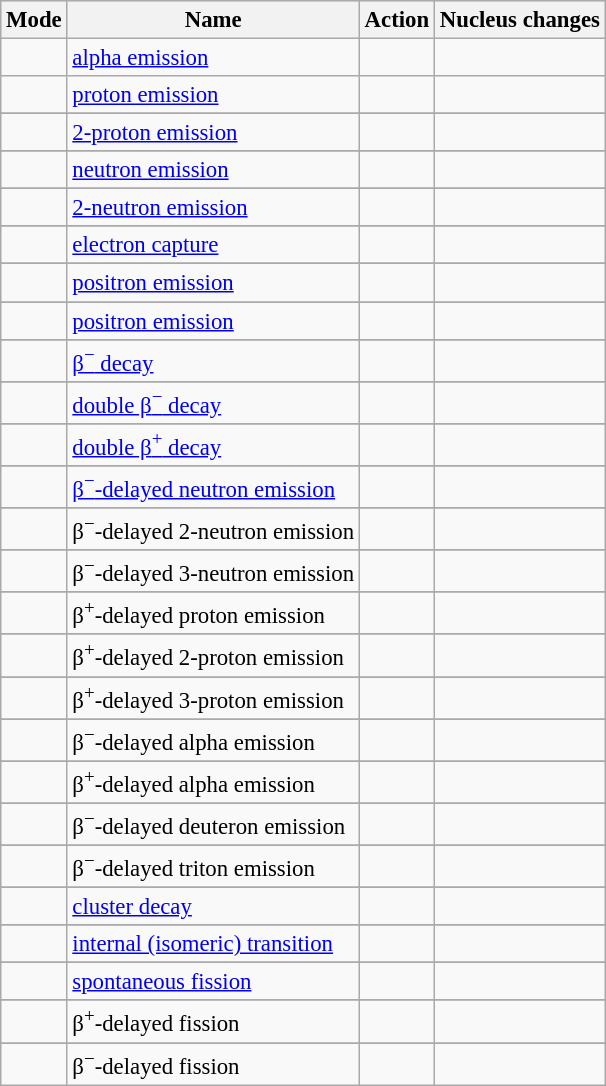<table class="wikitable collapsible uncollapsed sortable" style="font-size: 95%;">
<tr style="background:#eee0e0; white-space:nowrap;">
<th>Mode</th>
<th>Name</th>
<th style="max-width:30%;">Action</th>
<th>Nucleus changes</th>
</tr>
<tr>
<td data-sort-value="10"></td>
<td><a href='#'>alpha emission</a></td>
<td></td>
<td></td>
</tr>
<tr>
<td data-sort-value="20"></td>
<td><a href='#'>proton emission</a></td>
<td></td>
<td></td>
</tr>
<tr>
</tr>
<tr>
<td data-sort-value="30"></td>
<td><a href='#'>2-proton emission</a></td>
<td></td>
<td></td>
</tr>
<tr>
</tr>
<tr>
<td data-sort-value="40"></td>
<td><a href='#'>neutron emission</a></td>
<td></td>
<td></td>
</tr>
<tr>
</tr>
<tr>
<td data-sort-value="50"></td>
<td><a href='#'>2-neutron emission</a></td>
<td></td>
<td></td>
</tr>
<tr>
</tr>
<tr>
<td data-sort-value="60"></td>
<td><a href='#'>electron capture</a></td>
<td></td>
<td></td>
</tr>
<tr>
</tr>
<tr>
<td data-sort-value="70"></td>
<td><a href='#'>positron emission</a></td>
<td></td>
<td></td>
</tr>
<tr>
</tr>
<tr>
<td data-sort-value="80"></td>
<td><a href='#'>positron emission</a></td>
<td></td>
<td></td>
</tr>
<tr>
</tr>
<tr>
<td data-sort-value="90"></td>
<td><a href='#'>β<sup>−</sup> decay</a></td>
<td></td>
<td></td>
</tr>
<tr>
</tr>
<tr>
<td data-sort-value="100"></td>
<td><a href='#'>double β<sup>−</sup> decay</a></td>
<td></td>
<td></td>
</tr>
<tr>
</tr>
<tr>
<td data-sort-value="110"></td>
<td><a href='#'>double β<sup>+</sup> decay</a></td>
<td></td>
<td></td>
</tr>
<tr>
</tr>
<tr>
<td data-sort-value="120"></td>
<td><a href='#'>β<sup>−</sup>-delayed neutron emission</a></td>
<td></td>
<td></td>
</tr>
<tr>
</tr>
<tr>
<td data-sort-value="130"></td>
<td>β<sup>−</sup>-delayed 2-neutron emission</td>
<td></td>
<td></td>
</tr>
<tr>
</tr>
<tr>
<td data-sort-value="140"></td>
<td>β<sup>−</sup>-delayed 3-neutron emission</td>
<td></td>
<td></td>
</tr>
<tr>
</tr>
<tr>
<td data-sort-value="150"></td>
<td>β<sup>+</sup>-delayed proton emission</td>
<td></td>
<td></td>
</tr>
<tr>
</tr>
<tr>
<td data-sort-value="160"></td>
<td>β<sup>+</sup>-delayed 2-proton emission</td>
<td></td>
<td></td>
</tr>
<tr>
</tr>
<tr>
<td data-sort-value="170"></td>
<td>β<sup>+</sup>-delayed 3-proton emission</td>
<td></td>
<td></td>
</tr>
<tr>
</tr>
<tr>
<td data-sort-value="180"></td>
<td>β<sup>−</sup>-delayed alpha emission</td>
<td></td>
<td></td>
</tr>
<tr>
</tr>
<tr>
<td data-sort-value="190"></td>
<td>β<sup>+</sup>-delayed alpha emission</td>
<td></td>
<td></td>
</tr>
<tr>
</tr>
<tr>
<td data-sort-value="200"></td>
<td>β<sup>−</sup>-delayed deuteron emission</td>
<td></td>
<td></td>
</tr>
<tr>
</tr>
<tr>
<td data-sort-value="210"></td>
<td>β<sup>−</sup>-delayed triton emission</td>
<td></td>
<td></td>
</tr>
<tr>
</tr>
<tr>
<td data-sort-value="262"></td>
<td><a href='#'>cluster decay</a></td>
<td></td>
<td></td>
</tr>
<tr>
</tr>
<tr>
<td data-sort-value="305"></td>
<td><a href='#'>internal (isomeric) transition</a></td>
<td></td>
<td></td>
</tr>
<tr>
</tr>
<tr>
<td data-sort-value="310"></td>
<td><a href='#'>spontaneous fission</a></td>
<td></td>
<td></td>
</tr>
<tr>
</tr>
<tr>
<td data-sort-value="320"></td>
<td>β<sup>+</sup>-delayed fission</td>
<td></td>
<td></td>
</tr>
<tr>
</tr>
<tr>
<td data-sort-value="330"></td>
<td>β<sup>−</sup>-delayed fission</td>
<td></td>
<td></td>
</tr>
</table>
